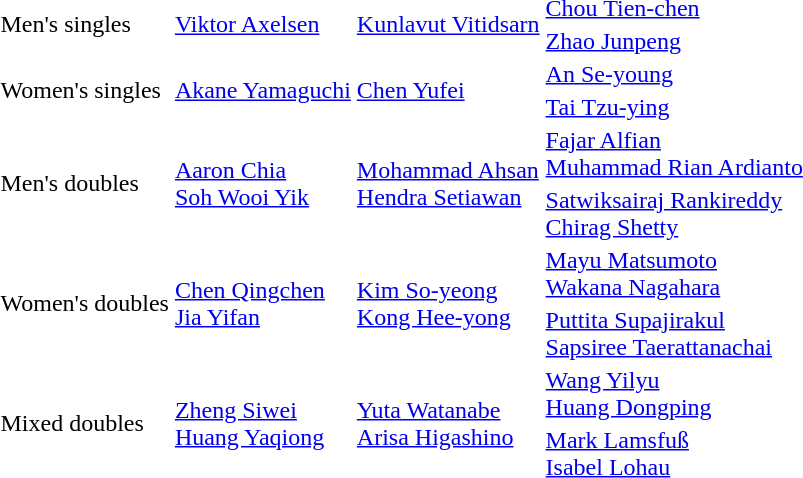<table>
<tr>
<td rowspan=2>Men's singles<br></td>
<td rowspan=2> <a href='#'>Viktor Axelsen</a></td>
<td rowspan=2> <a href='#'>Kunlavut Vitidsarn</a></td>
<td> <a href='#'>Chou Tien-chen</a></td>
</tr>
<tr>
<td> <a href='#'>Zhao Junpeng</a></td>
</tr>
<tr>
<td rowspan=2>Women's singles<br></td>
<td rowspan=2> <a href='#'>Akane Yamaguchi</a></td>
<td rowspan=2> <a href='#'>Chen Yufei</a></td>
<td> <a href='#'>An Se-young</a></td>
</tr>
<tr>
<td> <a href='#'>Tai Tzu-ying</a></td>
</tr>
<tr>
<td rowspan=2>Men's doubles<br></td>
<td rowspan=2> <a href='#'>Aaron Chia</a><br> <a href='#'>Soh Wooi Yik</a></td>
<td rowspan=2> <a href='#'>Mohammad Ahsan</a><br> <a href='#'>Hendra Setiawan</a></td>
<td> <a href='#'>Fajar Alfian</a><br> <a href='#'>Muhammad Rian Ardianto</a></td>
</tr>
<tr>
<td> <a href='#'>Satwiksairaj Rankireddy</a><br> <a href='#'>Chirag Shetty</a></td>
</tr>
<tr>
<td rowspan=2>Women's doubles<br></td>
<td rowspan=2> <a href='#'>Chen Qingchen</a><br> <a href='#'>Jia Yifan</a></td>
<td rowspan=2> <a href='#'>Kim So-yeong</a><br> <a href='#'>Kong Hee-yong</a></td>
<td> <a href='#'>Mayu Matsumoto</a><br> <a href='#'>Wakana Nagahara</a></td>
</tr>
<tr>
<td> <a href='#'>Puttita Supajirakul</a><br> <a href='#'>Sapsiree Taerattanachai</a></td>
</tr>
<tr>
<td rowspan=2>Mixed doubles<br></td>
<td rowspan=2> <a href='#'>Zheng Siwei</a><br> <a href='#'>Huang Yaqiong</a></td>
<td rowspan=2> <a href='#'>Yuta Watanabe</a><br> <a href='#'>Arisa Higashino</a></td>
<td> <a href='#'>Wang Yilyu</a><br> <a href='#'>Huang Dongping</a></td>
</tr>
<tr>
<td> <a href='#'>Mark Lamsfuß</a><br> <a href='#'>Isabel Lohau</a></td>
</tr>
</table>
